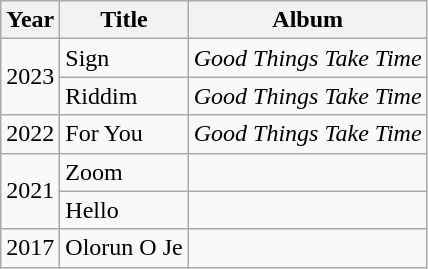<table class="wikitable">
<tr>
<th>Year</th>
<th>Title</th>
<th>Album</th>
</tr>
<tr>
<td rowspan="2">2023</td>
<td>Sign</td>
<td><em>Good Things Take Time</em></td>
</tr>
<tr>
<td>Riddim</td>
<td><em>Good Things Take Time</em></td>
</tr>
<tr>
<td>2022</td>
<td>For You</td>
<td><em>Good Things Take Time</em></td>
</tr>
<tr>
<td rowspan="2">2021</td>
<td>Zoom</td>
<td></td>
</tr>
<tr>
<td>Hello</td>
<td></td>
</tr>
<tr>
<td>2017</td>
<td>Olorun O Je</td>
<td></td>
</tr>
</table>
